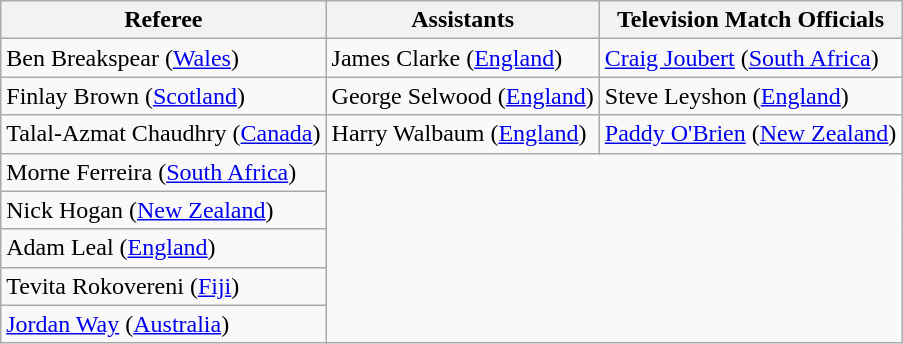<table class="wikitable">
<tr>
<th>Referee</th>
<th>Assistants</th>
<th>Television Match Officials</th>
</tr>
<tr>
<td> Ben Breakspear (<a href='#'>Wales</a>)</td>
<td> James Clarke (<a href='#'>England</a>)</td>
<td> <a href='#'>Craig Joubert</a> (<a href='#'>South Africa</a>)</td>
</tr>
<tr>
<td> Finlay Brown (<a href='#'>Scotland</a>)</td>
<td> George Selwood (<a href='#'>England</a>)</td>
<td> Steve Leyshon (<a href='#'>England</a>)</td>
</tr>
<tr>
<td> Talal-Azmat Chaudhry (<a href='#'>Canada</a>)</td>
<td> Harry Walbaum (<a href='#'>England</a>)</td>
<td> <a href='#'>Paddy O'Brien</a> (<a href='#'>New Zealand</a>)</td>
</tr>
<tr>
<td> Morne Ferreira (<a href='#'>South Africa</a>)</td>
</tr>
<tr>
<td> Nick Hogan (<a href='#'>New Zealand</a>)</td>
</tr>
<tr>
<td> Adam Leal (<a href='#'>England</a>)</td>
</tr>
<tr>
<td> Tevita Rokovereni (<a href='#'>Fiji</a>)</td>
</tr>
<tr>
<td> <a href='#'>Jordan Way</a> (<a href='#'>Australia</a>)</td>
</tr>
</table>
